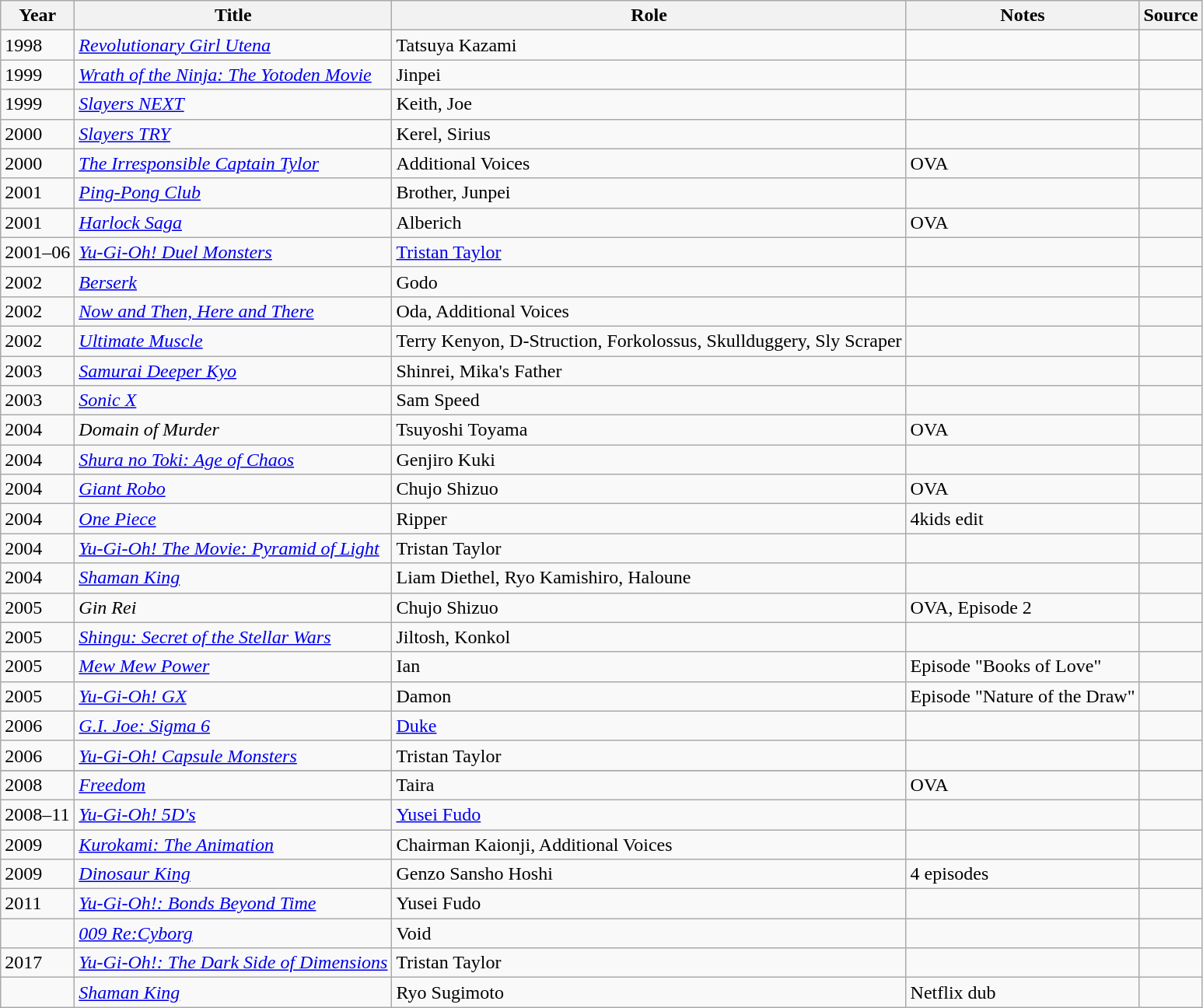<table class="wikitable">
<tr>
<th>Year</th>
<th>Title</th>
<th>Role</th>
<th>Notes</th>
<th>Source</th>
</tr>
<tr>
<td>1998</td>
<td><em><a href='#'>Revolutionary Girl Utena</a></em></td>
<td>Tatsuya Kazami</td>
<td></td>
<td></td>
</tr>
<tr>
<td>1999</td>
<td><em><a href='#'>Wrath of the Ninja: The Yotoden Movie</a></em></td>
<td>Jinpei</td>
<td></td>
<td></td>
</tr>
<tr>
<td>1999</td>
<td><em><a href='#'>Slayers NEXT</a></em></td>
<td>Keith, Joe</td>
<td></td>
<td></td>
</tr>
<tr>
<td>2000</td>
<td><em><a href='#'>Slayers TRY</a></em></td>
<td>Kerel, Sirius</td>
<td></td>
<td></td>
</tr>
<tr>
<td>2000</td>
<td><em><a href='#'>The Irresponsible Captain Tylor</a></em></td>
<td>Additional Voices</td>
<td>OVA</td>
<td></td>
</tr>
<tr>
<td>2001</td>
<td><em><a href='#'>Ping-Pong Club</a></em></td>
<td>Brother, Junpei</td>
<td></td>
<td></td>
</tr>
<tr>
<td>2001</td>
<td><em><a href='#'>Harlock Saga</a></em></td>
<td>Alberich</td>
<td>OVA</td>
<td></td>
</tr>
<tr>
<td>2001–06</td>
<td><em><a href='#'>Yu-Gi-Oh! Duel Monsters</a></em></td>
<td><a href='#'>Tristan Taylor</a></td>
<td></td>
<td></td>
</tr>
<tr>
<td>2002</td>
<td><em><a href='#'>Berserk</a></em></td>
<td>Godo</td>
<td></td>
<td></td>
</tr>
<tr>
<td>2002</td>
<td><em><a href='#'>Now and Then, Here and There</a></em></td>
<td>Oda, Additional Voices</td>
<td></td>
<td></td>
</tr>
<tr>
<td>2002</td>
<td><em><a href='#'>Ultimate Muscle</a></em></td>
<td>Terry Kenyon, D-Struction, Forkolossus, Skullduggery, Sly Scraper</td>
<td></td>
<td></td>
</tr>
<tr>
<td>2003</td>
<td><em><a href='#'>Samurai Deeper Kyo</a></em></td>
<td>Shinrei, Mika's Father</td>
<td></td>
<td></td>
</tr>
<tr>
<td>2003</td>
<td><em><a href='#'>Sonic X</a></em></td>
<td>Sam Speed</td>
<td></td>
<td></td>
</tr>
<tr>
<td>2004</td>
<td><em>Domain of Murder</em></td>
<td>Tsuyoshi Toyama</td>
<td>OVA</td>
<td></td>
</tr>
<tr>
<td>2004</td>
<td><em><a href='#'>Shura no Toki: Age of Chaos</a></em></td>
<td>Genjiro Kuki</td>
<td></td>
<td></td>
</tr>
<tr>
<td>2004</td>
<td><em><a href='#'>Giant Robo</a></em></td>
<td>Chujo Shizuo</td>
<td>OVA</td>
<td></td>
</tr>
<tr>
<td>2004</td>
<td><em><a href='#'>One Piece</a></em></td>
<td>Ripper</td>
<td>4kids edit</td>
<td></td>
</tr>
<tr>
<td>2004</td>
<td><em><a href='#'>Yu-Gi-Oh! The Movie: Pyramid of Light</a></em></td>
<td>Tristan Taylor</td>
<td></td>
<td></td>
</tr>
<tr>
<td>2004</td>
<td><em><a href='#'>Shaman King</a></em></td>
<td>Liam Diethel, Ryo Kamishiro, Haloune</td>
<td></td>
<td></td>
</tr>
<tr>
<td>2005</td>
<td><em>Gin Rei</em></td>
<td>Chujo Shizuo</td>
<td>OVA, Episode 2</td>
<td></td>
</tr>
<tr>
<td>2005</td>
<td><em><a href='#'>Shingu: Secret of the Stellar Wars</a></em></td>
<td>Jiltosh, Konkol</td>
<td></td>
<td></td>
</tr>
<tr>
<td>2005</td>
<td><em><a href='#'>Mew Mew Power</a></em></td>
<td>Ian</td>
<td>Episode "Books of Love"</td>
<td></td>
</tr>
<tr>
<td>2005</td>
<td><em><a href='#'>Yu-Gi-Oh! GX</a></em></td>
<td>Damon</td>
<td>Episode "Nature of the Draw"</td>
<td></td>
</tr>
<tr>
<td>2006</td>
<td><em><a href='#'>G.I. Joe: Sigma 6</a></em></td>
<td><a href='#'>Duke</a></td>
<td></td>
<td></td>
</tr>
<tr>
<td>2006</td>
<td><em><a href='#'>Yu-Gi-Oh! Capsule Monsters</a></em></td>
<td>Tristan Taylor</td>
<td></td>
<td></td>
</tr>
<tr>
</tr>
<tr>
<td>2008</td>
<td><em><a href='#'>Freedom</a></em></td>
<td>Taira</td>
<td>OVA</td>
<td></td>
</tr>
<tr>
<td>2008–11</td>
<td><em><a href='#'>Yu-Gi-Oh! 5D's</a></em></td>
<td><a href='#'>Yusei Fudo</a></td>
<td></td>
<td></td>
</tr>
<tr>
<td>2009</td>
<td><em><a href='#'>Kurokami: The Animation</a></em></td>
<td>Chairman Kaionji, Additional Voices</td>
<td></td>
<td></td>
</tr>
<tr>
<td>2009</td>
<td><em><a href='#'>Dinosaur King</a></em></td>
<td>Genzo Sansho Hoshi</td>
<td>4 episodes</td>
<td></td>
</tr>
<tr>
<td>2011</td>
<td><em><a href='#'>Yu-Gi-Oh!: Bonds Beyond Time</a></em></td>
<td>Yusei Fudo</td>
<td></td>
<td></td>
</tr>
<tr>
<td></td>
<td><em><a href='#'>009 Re:Cyborg</a></em></td>
<td>Void</td>
<td></td>
<td></td>
</tr>
<tr>
<td>2017</td>
<td><em><a href='#'>Yu-Gi-Oh!: The Dark Side of Dimensions</a></em></td>
<td>Tristan Taylor</td>
<td></td>
<td></td>
</tr>
<tr>
<td></td>
<td><em><a href='#'>Shaman King</a></em></td>
<td>Ryo Sugimoto</td>
<td>Netflix dub</td>
<td></td>
</tr>
</table>
